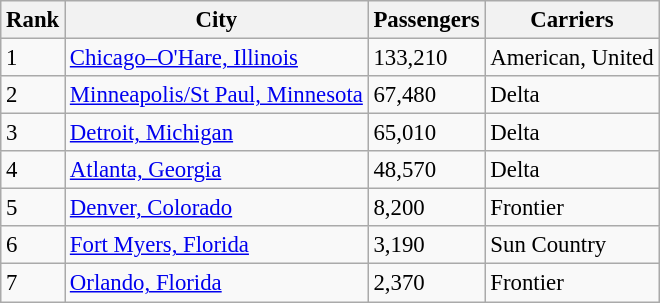<table class="wikitable" style="font-size: 95%" width= align=>
<tr>
<th>Rank</th>
<th>City</th>
<th>Passengers</th>
<th>Carriers</th>
</tr>
<tr>
<td>1</td>
<td><a href='#'>Chicago–O'Hare, Illinois</a></td>
<td>133,210</td>
<td>American, United</td>
</tr>
<tr>
<td>2</td>
<td><a href='#'>Minneapolis/St Paul, Minnesota</a></td>
<td>67,480</td>
<td>Delta</td>
</tr>
<tr>
<td>3</td>
<td><a href='#'>Detroit, Michigan</a></td>
<td>65,010</td>
<td>Delta</td>
</tr>
<tr>
<td>4</td>
<td><a href='#'>Atlanta, Georgia</a></td>
<td>48,570</td>
<td>Delta</td>
</tr>
<tr>
<td>5</td>
<td><a href='#'>Denver, Colorado</a></td>
<td>8,200</td>
<td>Frontier</td>
</tr>
<tr>
<td>6</td>
<td><a href='#'>Fort Myers, Florida</a></td>
<td>3,190</td>
<td>Sun Country</td>
</tr>
<tr>
<td>7</td>
<td><a href='#'>Orlando, Florida</a></td>
<td>2,370</td>
<td>Frontier</td>
</tr>
</table>
